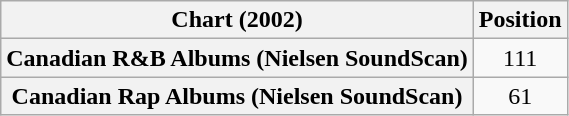<table class="wikitable plainrowheaders">
<tr>
<th scope="col">Chart (2002)</th>
<th scope="col">Position</th>
</tr>
<tr>
<th scope="row">Canadian R&B Albums (Nielsen SoundScan)</th>
<td style="text-align:center;">111</td>
</tr>
<tr>
<th scope="row">Canadian Rap Albums (Nielsen SoundScan)</th>
<td style="text-align:center;">61</td>
</tr>
</table>
